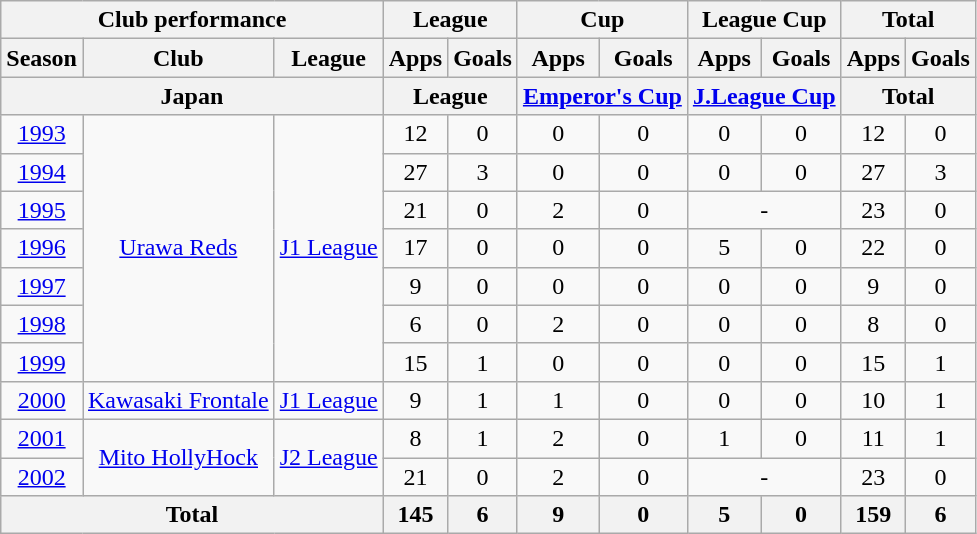<table class="wikitable" style="text-align:center;">
<tr>
<th colspan=3>Club performance</th>
<th colspan=2>League</th>
<th colspan=2>Cup</th>
<th colspan=2>League Cup</th>
<th colspan=2>Total</th>
</tr>
<tr>
<th>Season</th>
<th>Club</th>
<th>League</th>
<th>Apps</th>
<th>Goals</th>
<th>Apps</th>
<th>Goals</th>
<th>Apps</th>
<th>Goals</th>
<th>Apps</th>
<th>Goals</th>
</tr>
<tr>
<th colspan=3>Japan</th>
<th colspan=2>League</th>
<th colspan=2><a href='#'>Emperor's Cup</a></th>
<th colspan=2><a href='#'>J.League Cup</a></th>
<th colspan=2>Total</th>
</tr>
<tr>
<td><a href='#'>1993</a></td>
<td rowspan="7"><a href='#'>Urawa Reds</a></td>
<td rowspan="7"><a href='#'>J1 League</a></td>
<td>12</td>
<td>0</td>
<td>0</td>
<td>0</td>
<td>0</td>
<td>0</td>
<td>12</td>
<td>0</td>
</tr>
<tr>
<td><a href='#'>1994</a></td>
<td>27</td>
<td>3</td>
<td>0</td>
<td>0</td>
<td>0</td>
<td>0</td>
<td>27</td>
<td>3</td>
</tr>
<tr>
<td><a href='#'>1995</a></td>
<td>21</td>
<td>0</td>
<td>2</td>
<td>0</td>
<td colspan="2">-</td>
<td>23</td>
<td>0</td>
</tr>
<tr>
<td><a href='#'>1996</a></td>
<td>17</td>
<td>0</td>
<td>0</td>
<td>0</td>
<td>5</td>
<td>0</td>
<td>22</td>
<td>0</td>
</tr>
<tr>
<td><a href='#'>1997</a></td>
<td>9</td>
<td>0</td>
<td>0</td>
<td>0</td>
<td>0</td>
<td>0</td>
<td>9</td>
<td>0</td>
</tr>
<tr>
<td><a href='#'>1998</a></td>
<td>6</td>
<td>0</td>
<td>2</td>
<td>0</td>
<td>0</td>
<td>0</td>
<td>8</td>
<td>0</td>
</tr>
<tr>
<td><a href='#'>1999</a></td>
<td>15</td>
<td>1</td>
<td>0</td>
<td>0</td>
<td>0</td>
<td>0</td>
<td>15</td>
<td>1</td>
</tr>
<tr>
<td><a href='#'>2000</a></td>
<td><a href='#'>Kawasaki Frontale</a></td>
<td><a href='#'>J1 League</a></td>
<td>9</td>
<td>1</td>
<td>1</td>
<td>0</td>
<td>0</td>
<td>0</td>
<td>10</td>
<td>1</td>
</tr>
<tr>
<td><a href='#'>2001</a></td>
<td rowspan="2"><a href='#'>Mito HollyHock</a></td>
<td rowspan="2"><a href='#'>J2 League</a></td>
<td>8</td>
<td>1</td>
<td>2</td>
<td>0</td>
<td>1</td>
<td>0</td>
<td>11</td>
<td>1</td>
</tr>
<tr>
<td><a href='#'>2002</a></td>
<td>21</td>
<td>0</td>
<td>2</td>
<td>0</td>
<td colspan="2">-</td>
<td>23</td>
<td>0</td>
</tr>
<tr>
<th colspan=3>Total</th>
<th>145</th>
<th>6</th>
<th>9</th>
<th>0</th>
<th>5</th>
<th>0</th>
<th>159</th>
<th>6</th>
</tr>
</table>
